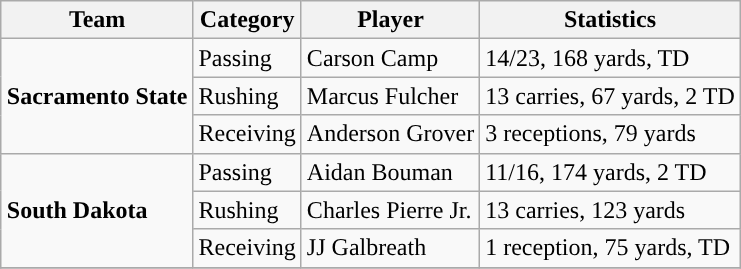<table class="wikitable" style="float: right;">
<tr>
<th>Team</th>
<th>Category</th>
<th>Player</th>
<th>Statistics</th>
</tr>
<tr>
<td rowspan=3><strong>Sacramento State</strong></td>
<td>Passing</td>
<td>Carson Camp</td>
<td>14/23, 168 yards, TD</td>
</tr>
<tr>
<td>Rushing</td>
<td>Marcus Fulcher</td>
<td>13 carries, 67 yards, 2 TD</td>
</tr>
<tr>
<td>Receiving</td>
<td>Anderson Grover</td>
<td>3 receptions, 79 yards</td>
</tr>
<tr>
<td rowspan=3><strong>South Dakota</strong></td>
<td>Passing</td>
<td>Aidan Bouman</td>
<td>11/16, 174 yards, 2 TD</td>
</tr>
<tr>
<td>Rushing</td>
<td>Charles Pierre Jr.</td>
<td>13 carries, 123 yards</td>
</tr>
<tr>
<td>Receiving</td>
<td>JJ Galbreath</td>
<td>1 reception, 75 yards, TD</td>
</tr>
<tr>
</tr>
</table>
